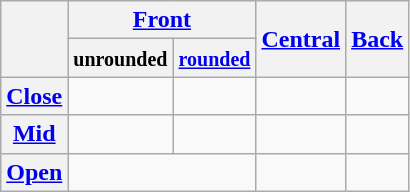<table class="wikitable" style="text-align:center">
<tr>
<th rowspan="2"></th>
<th colspan="2"><a href='#'>Front</a></th>
<th rowspan="2"><a href='#'>Central</a></th>
<th rowspan="2"><a href='#'>Back</a></th>
</tr>
<tr>
<th><small>unrounded</small></th>
<th><small><a href='#'>rounded</a></small></th>
</tr>
<tr>
<th><a href='#'>Close</a></th>
<td></td>
<td></td>
<td></td>
<td></td>
</tr>
<tr>
<th><a href='#'>Mid</a></th>
<td></td>
<td></td>
<td></td>
<td></td>
</tr>
<tr>
<th><a href='#'>Open</a></th>
<td colspan="2"></td>
<td></td>
<td></td>
</tr>
</table>
